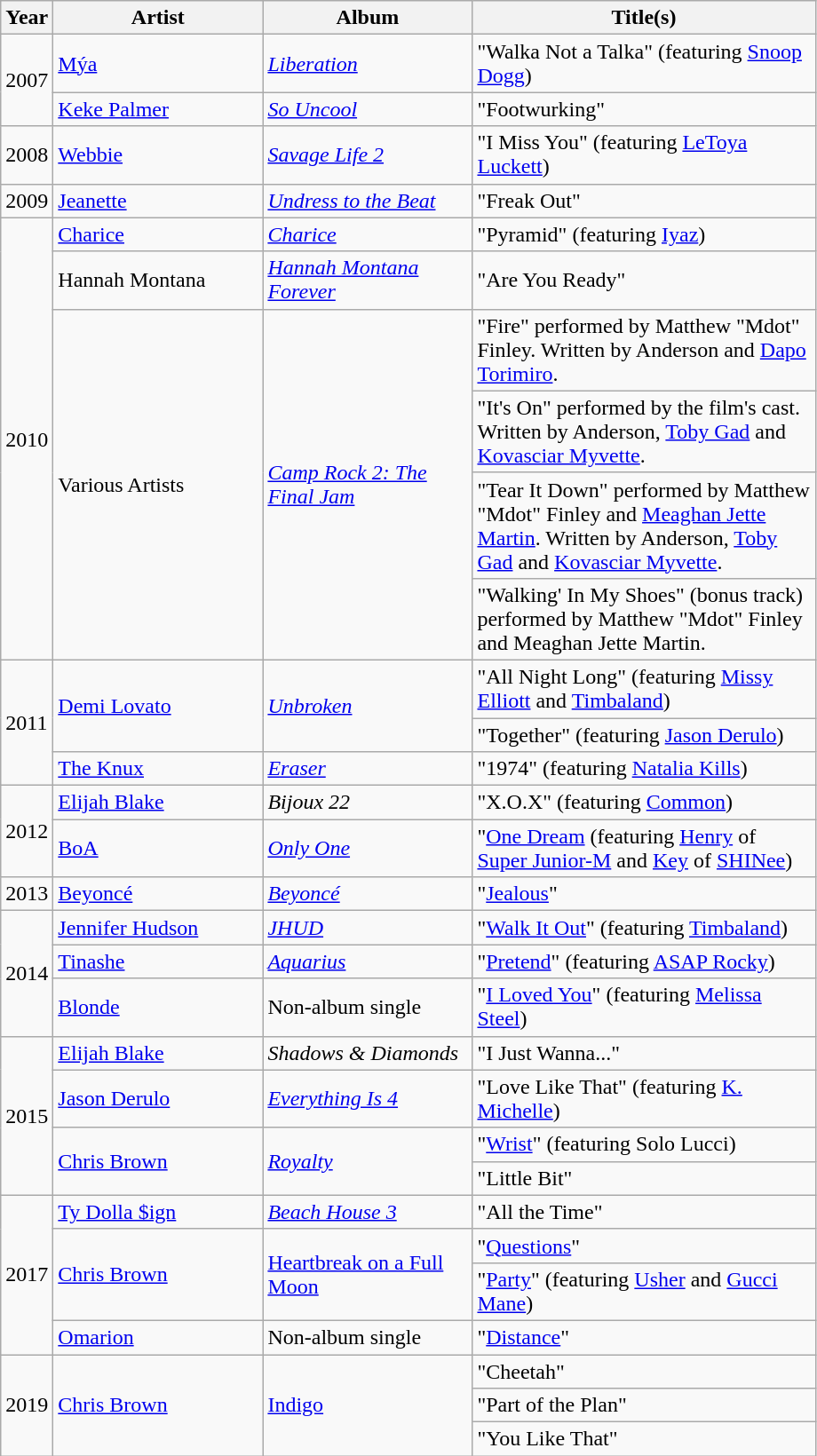<table class="wikitable">
<tr>
<th>Year</th>
<th width="150">Artist</th>
<th width="150">Album</th>
<th width="250">Title(s)</th>
</tr>
<tr>
<td rowspan="2">2007</td>
<td><a href='#'>Mýa</a></td>
<td><em><a href='#'>Liberation</a></em></td>
<td>"Walka Not a Talka" (featuring <a href='#'>Snoop Dogg</a>)</td>
</tr>
<tr>
<td><a href='#'>Keke Palmer</a></td>
<td><em><a href='#'>So Uncool</a></em></td>
<td>"Footwurking"</td>
</tr>
<tr>
<td rowspan="1">2008</td>
<td><a href='#'>Webbie</a></td>
<td><em><a href='#'>Savage Life 2</a></em></td>
<td>"I Miss You" (featuring <a href='#'>LeToya Luckett</a>)</td>
</tr>
<tr>
<td rowspan="1">2009</td>
<td><a href='#'>Jeanette</a></td>
<td><em><a href='#'>Undress to the Beat</a></em></td>
<td>"Freak Out"</td>
</tr>
<tr>
<td rowspan="6">2010</td>
<td><a href='#'>Charice</a></td>
<td><em><a href='#'>Charice</a></em></td>
<td>"Pyramid" (featuring <a href='#'>Iyaz</a>)</td>
</tr>
<tr>
<td>Hannah Montana</td>
<td><em><a href='#'>Hannah Montana Forever</a></em></td>
<td>"Are You Ready"</td>
</tr>
<tr>
<td rowspan="4">Various Artists</td>
<td rowspan="4"><em><a href='#'>Camp Rock 2: The Final Jam</a></em></td>
<td>"Fire" performed by Matthew "Mdot" Finley. Written by Anderson and <a href='#'>Dapo Torimiro</a>.</td>
</tr>
<tr>
<td>"It's On" performed by the film's cast. Written by Anderson, <a href='#'>Toby Gad</a> and <a href='#'>Kovasciar Myvette</a>.</td>
</tr>
<tr>
<td>"Tear It Down" performed by Matthew "Mdot" Finley and <a href='#'>Meaghan Jette Martin</a>. Written by Anderson, <a href='#'>Toby Gad</a> and <a href='#'>Kovasciar Myvette</a>.</td>
</tr>
<tr>
<td>"Walking' In My Shoes" (bonus track) performed by Matthew "Mdot" Finley and Meaghan Jette Martin.</td>
</tr>
<tr>
<td rowspan="3">2011</td>
<td rowspan="2"><a href='#'>Demi Lovato</a></td>
<td rowspan="2"><em><a href='#'>Unbroken</a></em></td>
<td>"All Night Long" (featuring <a href='#'>Missy Elliott</a> and <a href='#'>Timbaland</a>)</td>
</tr>
<tr>
<td>"Together" (featuring <a href='#'>Jason Derulo</a>)</td>
</tr>
<tr>
<td><a href='#'>The Knux</a></td>
<td><em><a href='#'>Eraser</a></em></td>
<td>"1974" (featuring <a href='#'>Natalia Kills</a>)</td>
</tr>
<tr>
<td rowspan="2">2012</td>
<td><a href='#'>Elijah Blake</a></td>
<td><em>Bijoux 22</em></td>
<td>"X.O.X" (featuring <a href='#'>Common</a>)</td>
</tr>
<tr>
<td><a href='#'>BoA</a></td>
<td><em><a href='#'>Only One</a></em></td>
<td>"<a href='#'>One Dream</a> (featuring <a href='#'>Henry</a> of <a href='#'>Super Junior-M</a> and <a href='#'>Key</a> of <a href='#'>SHINee</a>)</td>
</tr>
<tr>
<td rowspan="1">2013</td>
<td><a href='#'>Beyoncé</a></td>
<td><em><a href='#'>Beyoncé</a></em></td>
<td>"<a href='#'>Jealous</a>"</td>
</tr>
<tr>
<td rowspan="3">2014</td>
<td><a href='#'>Jennifer Hudson</a></td>
<td><em><a href='#'>JHUD</a></em></td>
<td>"<a href='#'>Walk It Out</a>" (featuring <a href='#'>Timbaland</a>)</td>
</tr>
<tr>
<td><a href='#'>Tinashe</a></td>
<td><em><a href='#'>Aquarius</a></em></td>
<td>"<a href='#'>Pretend</a>" (featuring <a href='#'>ASAP Rocky</a>)</td>
</tr>
<tr>
<td><a href='#'>Blonde</a></td>
<td>Non-album single</td>
<td>"<a href='#'>I Loved You</a>" (featuring <a href='#'>Melissa Steel</a>)</td>
</tr>
<tr>
<td rowspan="4">2015</td>
<td><a href='#'>Elijah Blake</a></td>
<td><em>Shadows & Diamonds</em></td>
<td>"I Just Wanna..."</td>
</tr>
<tr>
<td><a href='#'>Jason Derulo</a></td>
<td><em><a href='#'>Everything Is 4</a></em></td>
<td>"Love Like That" (featuring <a href='#'>K. Michelle</a>)</td>
</tr>
<tr>
<td rowspan="2"><a href='#'>Chris Brown</a></td>
<td rowspan="2"><em><a href='#'>Royalty</a></em></td>
<td>"<a href='#'>Wrist</a>" (featuring Solo Lucci)</td>
</tr>
<tr>
<td>"Little Bit"</td>
</tr>
<tr>
<td rowspan="4">2017</td>
<td rowspan="1"><a href='#'>Ty Dolla $ign</a></td>
<td><em><a href='#'>Beach House 3</a></em></td>
<td>"All the Time"</td>
</tr>
<tr>
<td rowspan="2"><a href='#'>Chris Brown</a></td>
<td rowspan="2"><a href='#'>Heartbreak on a Full Moon</a></td>
<td>"<a href='#'>Questions</a>"</td>
</tr>
<tr>
<td>"<a href='#'>Party</a>" (featuring <a href='#'>Usher</a> and <a href='#'>Gucci Mane</a>)</td>
</tr>
<tr>
<td><a href='#'>Omarion</a></td>
<td>Non-album single</td>
<td>"<a href='#'>Distance</a>"</td>
</tr>
<tr>
<td rowspan="3">2019</td>
<td rowspan="3"><a href='#'>Chris Brown</a></td>
<td rowspan="3"><a href='#'>Indigo</a></td>
<td>"Cheetah"</td>
</tr>
<tr>
<td>"Part of the Plan"</td>
</tr>
<tr>
<td>"You Like That"</td>
</tr>
</table>
